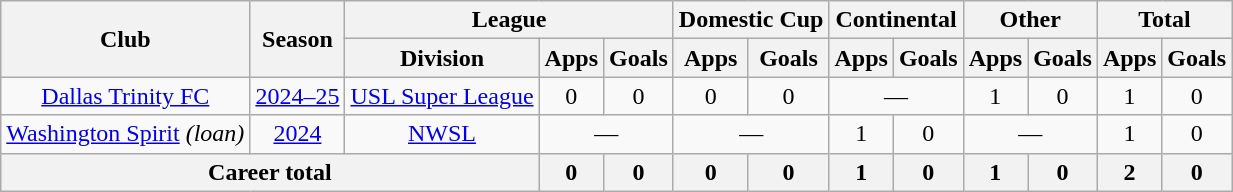<table class="wikitable" style="text-align:center">
<tr>
<th rowspan="2">Club</th>
<th rowspan="2">Season</th>
<th colspan="3">League</th>
<th colspan="2">Domestic Cup</th>
<th colspan="2">Continental</th>
<th colspan="2">Other</th>
<th colspan="2">Total</th>
</tr>
<tr>
<th>Division</th>
<th>Apps</th>
<th>Goals</th>
<th>Apps</th>
<th>Goals</th>
<th>Apps</th>
<th>Goals</th>
<th>Apps</th>
<th>Goals</th>
<th>Apps</th>
<th>Goals</th>
</tr>
<tr>
<td><a href='#'>Dallas Trinity FC</a></td>
<td><a href='#'>2024–25</a></td>
<td><a href='#'>USL Super League</a></td>
<td>0</td>
<td>0</td>
<td>0</td>
<td>0</td>
<td colspan="2">—</td>
<td>1</td>
<td>0</td>
<td>1</td>
<td>0</td>
</tr>
<tr>
<td><a href='#'>Washington Spirit</a> <em>(loan)</em></td>
<td><a href='#'>2024</a></td>
<td><a href='#'>NWSL</a></td>
<td colspan="2">—</td>
<td colspan="2">—</td>
<td>1</td>
<td>0</td>
<td colspan="2">—</td>
<td>1</td>
<td>0</td>
</tr>
<tr>
<th colspan="3">Career total</th>
<th>0</th>
<th>0</th>
<th>0</th>
<th>0</th>
<th>1</th>
<th>0</th>
<th>1</th>
<th>0</th>
<th>2</th>
<th>0</th>
</tr>
</table>
